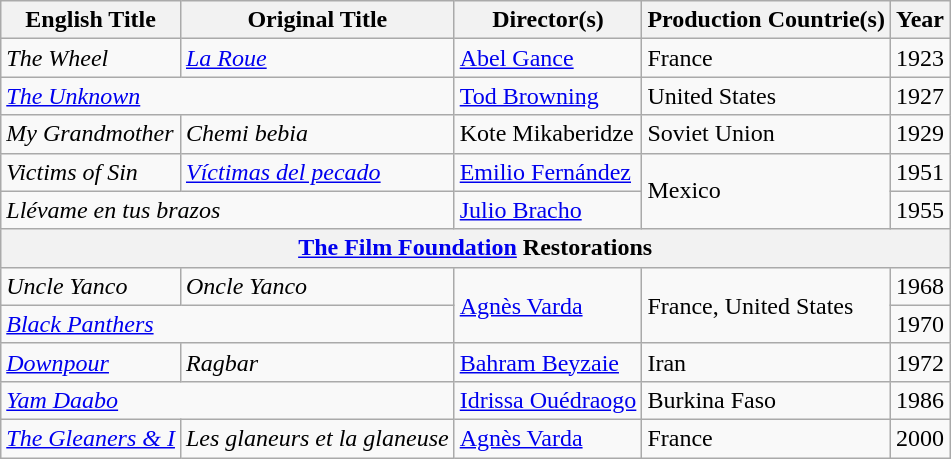<table class="wikitable">
<tr>
<th>English Title</th>
<th>Original Title</th>
<th>Director(s)</th>
<th>Production Countrie(s)</th>
<th>Year</th>
</tr>
<tr>
<td><em>The Wheel</em></td>
<td><em><a href='#'>La Roue</a></em></td>
<td><a href='#'>Abel Gance</a></td>
<td>France</td>
<td>1923</td>
</tr>
<tr>
<td colspan="2"><a href='#'><em>The Unknown</em></a></td>
<td><a href='#'>Tod Browning</a></td>
<td>United States</td>
<td>1927</td>
</tr>
<tr>
<td><em>My Grandmother</em></td>
<td><em>Chemi bebia</em></td>
<td>Kote Mikaberidze</td>
<td>Soviet Union</td>
<td>1929</td>
</tr>
<tr>
<td><em>Victims of Sin</em></td>
<td><a href='#'><em>Víctimas del pecado</em></a></td>
<td><a href='#'>Emilio Fernández</a></td>
<td rowspan="2">Mexico</td>
<td>1951</td>
</tr>
<tr>
<td colspan="2"><em>Llévame en tus brazos</em></td>
<td><a href='#'>Julio Bracho</a></td>
<td>1955</td>
</tr>
<tr>
<th colspan="5"><a href='#'>The Film Foundation</a> Restorations</th>
</tr>
<tr>
<td><em>Uncle Yanco</em></td>
<td><em>Oncle Yanco</em></td>
<td rowspan="2"><a href='#'>Agnès Varda</a></td>
<td rowspan="2">France, United States</td>
<td>1968</td>
</tr>
<tr>
<td colspan="2"><a href='#'><em>Black Panthers</em></a></td>
<td>1970</td>
</tr>
<tr>
<td><a href='#'><em>Downpour</em></a></td>
<td><em>Ragbar</em></td>
<td><a href='#'>Bahram Beyzaie</a></td>
<td>Iran</td>
<td>1972</td>
</tr>
<tr>
<td colspan="2"><em><a href='#'>Yam Daabo</a></em></td>
<td><a href='#'>Idrissa Ouédraogo</a></td>
<td>Burkina Faso</td>
<td>1986</td>
</tr>
<tr>
<td><em><a href='#'>The Gleaners & I</a></em></td>
<td><em>Les glaneurs et la glaneuse</em></td>
<td><a href='#'>Agnès Varda</a></td>
<td>France</td>
<td>2000</td>
</tr>
</table>
